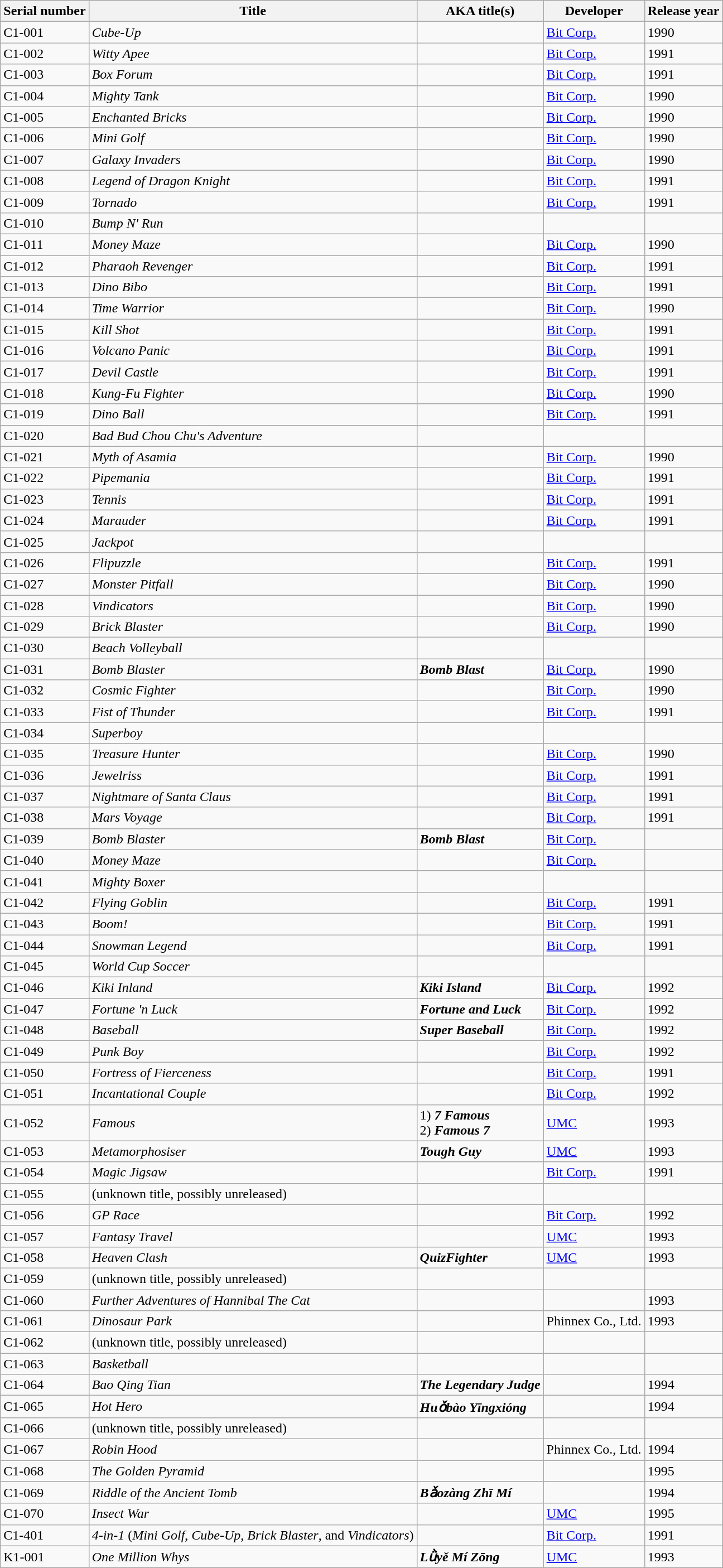<table class="wikitable sortable" border="1">
<tr>
<th scope="col">Serial number</th>
<th scope="col">Title</th>
<th scope="col">AKA title(s)</th>
<th scope="col">Developer</th>
<th scope="col">Release year</th>
</tr>
<tr>
<td>C1-001</td>
<td><em>Cube-Up</em></td>
<td></td>
<td><a href='#'>Bit Corp.</a></td>
<td>1990</td>
</tr>
<tr>
<td>C1-002</td>
<td><em>Witty Apee</em></td>
<td></td>
<td><a href='#'>Bit Corp.</a></td>
<td>1991</td>
</tr>
<tr>
<td>C1-003</td>
<td><em>Box Forum</em></td>
<td></td>
<td><a href='#'>Bit Corp.</a></td>
<td>1991</td>
</tr>
<tr>
<td>C1-004</td>
<td><em>Mighty Tank</em></td>
<td></td>
<td><a href='#'>Bit Corp.</a></td>
<td>1990</td>
</tr>
<tr>
<td>C1-005</td>
<td><em>Enchanted Bricks</em></td>
<td></td>
<td><a href='#'>Bit Corp.</a></td>
<td>1990</td>
</tr>
<tr>
<td>C1-006</td>
<td><em>Mini Golf</em></td>
<td></td>
<td><a href='#'>Bit Corp.</a></td>
<td>1990</td>
</tr>
<tr>
<td>C1-007</td>
<td><em>Galaxy Invaders</em></td>
<td></td>
<td><a href='#'>Bit Corp.</a></td>
<td>1990</td>
</tr>
<tr>
<td>C1-008</td>
<td><em>Legend of Dragon Knight</em></td>
<td></td>
<td><a href='#'>Bit Corp.</a></td>
<td>1991</td>
</tr>
<tr>
<td>C1-009</td>
<td><em>Tornado</em></td>
<td></td>
<td><a href='#'>Bit Corp.</a></td>
<td>1991</td>
</tr>
<tr>
<td>C1-010</td>
<td><em>Bump N' Run</em></td>
<td></td>
<td></td>
<td></td>
</tr>
<tr>
<td>C1-011</td>
<td><em>Money Maze</em></td>
<td></td>
<td><a href='#'>Bit Corp.</a></td>
<td>1990</td>
</tr>
<tr>
<td>C1-012</td>
<td><em>Pharaoh Revenger</em></td>
<td></td>
<td><a href='#'>Bit Corp.</a></td>
<td>1991</td>
</tr>
<tr>
<td>C1-013</td>
<td><em>Dino Bibo</em></td>
<td></td>
<td><a href='#'>Bit Corp.</a></td>
<td>1991</td>
</tr>
<tr>
<td>C1-014</td>
<td><em>Time Warrior</em></td>
<td></td>
<td><a href='#'>Bit Corp.</a></td>
<td>1990</td>
</tr>
<tr>
<td>C1-015</td>
<td><em>Kill Shot</em></td>
<td></td>
<td><a href='#'>Bit Corp.</a></td>
<td>1991</td>
</tr>
<tr>
<td>C1-016</td>
<td><em>Volcano Panic</em></td>
<td></td>
<td><a href='#'>Bit Corp.</a></td>
<td>1991</td>
</tr>
<tr>
<td>C1-017</td>
<td><em>Devil Castle</em></td>
<td></td>
<td><a href='#'>Bit Corp.</a></td>
<td>1991</td>
</tr>
<tr>
<td>C1-018</td>
<td><em>Kung-Fu Fighter</em></td>
<td></td>
<td><a href='#'>Bit Corp.</a></td>
<td>1990</td>
</tr>
<tr>
<td>C1-019</td>
<td><em>Dino Ball</em></td>
<td></td>
<td><a href='#'>Bit Corp.</a></td>
<td>1991</td>
</tr>
<tr>
<td>C1-020</td>
<td><em>Bad Bud Chou Chu's Adventure</em></td>
<td></td>
<td></td>
<td></td>
</tr>
<tr>
<td>C1-021</td>
<td><em>Myth of Asamia</em></td>
<td></td>
<td><a href='#'>Bit Corp.</a></td>
<td>1990</td>
</tr>
<tr>
<td>C1-022</td>
<td><em>Pipemania</em></td>
<td></td>
<td><a href='#'>Bit Corp.</a></td>
<td>1991</td>
</tr>
<tr>
<td>C1-023</td>
<td><em>Tennis</em></td>
<td></td>
<td><a href='#'>Bit Corp.</a></td>
<td>1991</td>
</tr>
<tr>
<td>C1-024</td>
<td><em>Marauder</em></td>
<td></td>
<td><a href='#'>Bit Corp.</a></td>
<td>1991</td>
</tr>
<tr>
<td>C1-025</td>
<td><em>Jackpot</em></td>
<td></td>
<td></td>
<td></td>
</tr>
<tr>
<td>C1-026</td>
<td><em>Flipuzzle</em></td>
<td></td>
<td><a href='#'>Bit Corp.</a></td>
<td>1991</td>
</tr>
<tr>
<td>C1-027</td>
<td><em>Monster Pitfall</em></td>
<td></td>
<td><a href='#'>Bit Corp.</a></td>
<td>1990</td>
</tr>
<tr>
<td>C1-028</td>
<td><em>Vindicators</em></td>
<td></td>
<td><a href='#'>Bit Corp.</a></td>
<td>1990</td>
</tr>
<tr>
<td>C1-029</td>
<td><em>Brick Blaster</em></td>
<td></td>
<td><a href='#'>Bit Corp.</a></td>
<td>1990</td>
</tr>
<tr>
<td>C1-030</td>
<td><em>Beach Volleyball</em></td>
<td></td>
<td></td>
<td></td>
</tr>
<tr>
<td>C1-031</td>
<td><em>Bomb Blaster</em></td>
<td><strong><em>Bomb Blast</em></strong></td>
<td><a href='#'>Bit Corp.</a></td>
<td>1990</td>
</tr>
<tr>
<td>C1-032</td>
<td><em>Cosmic Fighter</em></td>
<td></td>
<td><a href='#'>Bit Corp.</a></td>
<td>1990</td>
</tr>
<tr>
<td>C1-033</td>
<td><em>Fist of Thunder</em></td>
<td></td>
<td><a href='#'>Bit Corp.</a></td>
<td>1991</td>
</tr>
<tr>
<td>C1-034</td>
<td><em>Superboy</em></td>
<td></td>
<td></td>
<td></td>
</tr>
<tr>
<td>C1-035</td>
<td><em>Treasure Hunter</em></td>
<td></td>
<td><a href='#'>Bit Corp.</a></td>
<td>1990</td>
</tr>
<tr>
<td>C1-036</td>
<td><em>Jewelriss</em></td>
<td></td>
<td><a href='#'>Bit Corp.</a></td>
<td>1991</td>
</tr>
<tr>
<td>C1-037</td>
<td><em>Nightmare of Santa Claus</em></td>
<td></td>
<td><a href='#'>Bit Corp.</a></td>
<td>1991</td>
</tr>
<tr>
<td>C1-038</td>
<td><em>Mars Voyage</em></td>
<td></td>
<td><a href='#'>Bit Corp.</a></td>
<td>1991</td>
</tr>
<tr>
<td>C1-039</td>
<td><em>Bomb Blaster</em></td>
<td><strong><em>Bomb Blast</em></strong></td>
<td><a href='#'>Bit Corp.</a></td>
<td></td>
</tr>
<tr>
<td>C1-040</td>
<td><em>Money Maze</em></td>
<td></td>
<td><a href='#'>Bit Corp.</a></td>
<td></td>
</tr>
<tr>
<td>C1-041</td>
<td><em>Mighty Boxer</em></td>
<td></td>
<td></td>
<td></td>
</tr>
<tr>
<td>C1-042</td>
<td><em>Flying Goblin</em></td>
<td></td>
<td><a href='#'>Bit Corp.</a></td>
<td>1991</td>
</tr>
<tr>
<td>C1-043</td>
<td><em>Boom!</em></td>
<td></td>
<td><a href='#'>Bit Corp.</a></td>
<td>1991</td>
</tr>
<tr>
<td>C1-044</td>
<td><em>Snowman Legend</em></td>
<td></td>
<td><a href='#'>Bit Corp.</a></td>
<td>1991</td>
</tr>
<tr>
<td>C1-045</td>
<td><em>World Cup Soccer</em></td>
<td></td>
<td></td>
<td></td>
</tr>
<tr>
<td>C1-046</td>
<td><em>Kiki Inland</em></td>
<td><strong><em>Kiki Island</em></strong></td>
<td><a href='#'>Bit Corp.</a></td>
<td>1992</td>
</tr>
<tr>
<td>C1-047</td>
<td><em>Fortune 'n Luck</em></td>
<td><strong><em>Fortune and Luck</em></strong></td>
<td><a href='#'>Bit Corp.</a></td>
<td>1992</td>
</tr>
<tr>
<td>C1-048</td>
<td><em>Baseball</em></td>
<td><strong><em>Super Baseball</em></strong></td>
<td><a href='#'>Bit Corp.</a></td>
<td>1992</td>
</tr>
<tr>
<td>C1-049</td>
<td><em>Punk Boy</em></td>
<td></td>
<td><a href='#'>Bit Corp.</a></td>
<td>1992</td>
</tr>
<tr>
<td>C1-050</td>
<td><em>Fortress of Fierceness</em></td>
<td></td>
<td><a href='#'>Bit Corp.</a></td>
<td>1991</td>
</tr>
<tr>
<td>C1-051</td>
<td><em>Incantational Couple</em></td>
<td></td>
<td><a href='#'>Bit Corp.</a></td>
<td>1992</td>
</tr>
<tr>
<td>C1-052</td>
<td><em>Famous</em></td>
<td>1) <strong><em>7 Famous</em></strong><br>2) <strong><em>Famous 7</em></strong></td>
<td><a href='#'>UMC</a></td>
<td>1993</td>
</tr>
<tr>
<td>C1-053</td>
<td><em>Metamorphosiser</em></td>
<td><strong><em>Tough Guy</em></strong></td>
<td><a href='#'>UMC</a></td>
<td>1993</td>
</tr>
<tr>
<td>C1-054</td>
<td><em>Magic Jigsaw</em></td>
<td></td>
<td><a href='#'>Bit Corp.</a></td>
<td>1991</td>
</tr>
<tr>
<td>C1-055</td>
<td>(unknown title, possibly unreleased)</td>
<td></td>
<td></td>
<td></td>
</tr>
<tr>
<td>C1-056</td>
<td><em>GP Race</em></td>
<td></td>
<td><a href='#'>Bit Corp.</a></td>
<td>1992</td>
</tr>
<tr>
<td>C1-057</td>
<td><em>Fantasy Travel</em></td>
<td></td>
<td><a href='#'>UMC</a></td>
<td>1993</td>
</tr>
<tr>
<td>C1-058</td>
<td><em>Heaven Clash</em></td>
<td><strong><em>QuizFighter</em></strong></td>
<td><a href='#'>UMC</a></td>
<td>1993</td>
</tr>
<tr>
<td>C1-059</td>
<td>(unknown title, possibly unreleased)</td>
<td></td>
<td></td>
<td></td>
</tr>
<tr>
<td>C1-060</td>
<td><em>Further Adventures of Hannibal The Cat</em></td>
<td></td>
<td></td>
<td>1993</td>
</tr>
<tr>
<td>C1-061</td>
<td><em>Dinosaur Park</em></td>
<td></td>
<td>Phinnex Co., Ltd.</td>
<td>1993</td>
</tr>
<tr>
<td>C1-062</td>
<td>(unknown title, possibly unreleased)</td>
<td></td>
<td></td>
<td></td>
</tr>
<tr>
<td>C1-063</td>
<td><em>Basketball</em></td>
<td></td>
<td></td>
<td></td>
</tr>
<tr>
<td>C1-064</td>
<td><em>Bao Qing Tian</em></td>
<td><strong><em>The Legendary Judge</em></strong></td>
<td></td>
<td>1994</td>
</tr>
<tr>
<td>C1-065</td>
<td><em>Hot Hero</em></td>
<td><strong><em>Huǒbào Yīngxióng</em></strong></td>
<td></td>
<td>1994</td>
</tr>
<tr>
<td>C1-066</td>
<td>(unknown title, possibly unreleased)</td>
<td></td>
<td></td>
<td></td>
</tr>
<tr>
<td>C1-067</td>
<td><em>Robin Hood</em></td>
<td></td>
<td>Phinnex Co., Ltd.</td>
<td>1994</td>
</tr>
<tr>
<td>C1-068</td>
<td><em>The Golden Pyramid</em></td>
<td></td>
<td></td>
<td>1995</td>
</tr>
<tr>
<td>C1-069</td>
<td><em>Riddle of the Ancient Tomb</em></td>
<td><strong><em>Bǎozàng Zhī Mí</em></strong></td>
<td></td>
<td>1994</td>
</tr>
<tr>
<td>C1-070</td>
<td><em>Insect War</em></td>
<td></td>
<td><a href='#'>UMC</a></td>
<td>1995</td>
</tr>
<tr>
<td>C1-401</td>
<td><em>4-in-1</em> (<em>Mini Golf</em>, <em>Cube-Up</em>, <em>Brick Blaster</em>, and <em>Vindicators</em>)</td>
<td></td>
<td><a href='#'>Bit Corp.</a></td>
<td>1991</td>
</tr>
<tr>
<td>K1-001</td>
<td><em>One Million Whys</em></td>
<td><strong><em>Lǜyě Mí Zōng</em></strong></td>
<td><a href='#'>UMC</a></td>
<td>1993</td>
</tr>
</table>
